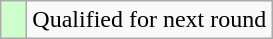<table class="wikitable">
<tr>
<td style="width:10px; background:#cfc"></td>
<td>Qualified for next round</td>
</tr>
</table>
